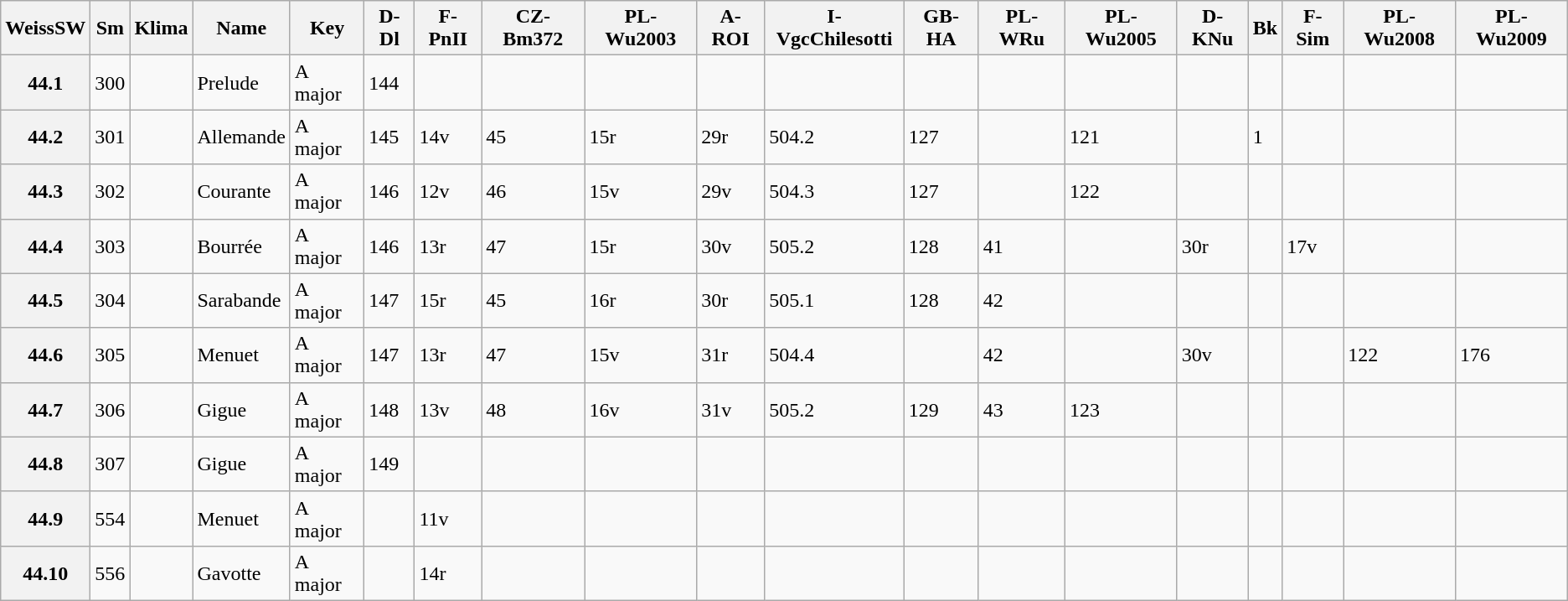<table border="1" class="wikitable sortable">
<tr>
<th data-sort-type="number">WeissSW</th>
<th>Sm</th>
<th>Klima</th>
<th class="unsortable">Name</th>
<th class="unsortable">Key</th>
<th>D-Dl</th>
<th>F-PnII</th>
<th>CZ-Bm372</th>
<th>PL-Wu2003</th>
<th>A-ROI</th>
<th>I-VgcChilesotti</th>
<th>GB-HA</th>
<th>PL-WRu</th>
<th>PL-Wu2005</th>
<th>D-KNu</th>
<th>Bk</th>
<th>F-Sim</th>
<th>PL-Wu2008</th>
<th>PL-Wu2009</th>
</tr>
<tr>
<th data-sort-value="1">44.1</th>
<td>300</td>
<td></td>
<td>Prelude</td>
<td>A major</td>
<td>144</td>
<td></td>
<td></td>
<td></td>
<td></td>
<td></td>
<td></td>
<td></td>
<td></td>
<td></td>
<td></td>
<td></td>
<td></td>
<td></td>
</tr>
<tr>
<th data-sort-value="2">44.2</th>
<td>301</td>
<td></td>
<td>Allemande</td>
<td>A major</td>
<td>145</td>
<td>14v</td>
<td>45</td>
<td>15r</td>
<td>29r</td>
<td>504.2</td>
<td>127</td>
<td></td>
<td>121</td>
<td></td>
<td>1</td>
<td></td>
<td></td>
<td></td>
</tr>
<tr>
<th data-sort-value="3">44.3</th>
<td>302</td>
<td></td>
<td>Courante</td>
<td>A major</td>
<td>146</td>
<td>12v</td>
<td>46</td>
<td>15v</td>
<td>29v</td>
<td>504.3</td>
<td>127</td>
<td></td>
<td>122</td>
<td></td>
<td></td>
<td></td>
<td></td>
<td></td>
</tr>
<tr>
<th data-sort-value="4">44.4</th>
<td>303</td>
<td></td>
<td>Bourrée</td>
<td>A major</td>
<td>146</td>
<td>13r</td>
<td>47</td>
<td>15r</td>
<td>30v</td>
<td>505.2</td>
<td>128</td>
<td>41</td>
<td></td>
<td>30r</td>
<td></td>
<td>17v</td>
<td></td>
<td></td>
</tr>
<tr>
<th data-sort-value="5">44.5</th>
<td>304</td>
<td></td>
<td>Sarabande</td>
<td>A major</td>
<td>147</td>
<td>15r</td>
<td>45</td>
<td>16r</td>
<td>30r</td>
<td>505.1</td>
<td>128</td>
<td>42</td>
<td></td>
<td></td>
<td></td>
<td></td>
<td></td>
<td></td>
</tr>
<tr>
<th data-sort-value="6">44.6</th>
<td>305</td>
<td></td>
<td>Menuet</td>
<td>A major</td>
<td>147</td>
<td>13r</td>
<td>47</td>
<td>15v</td>
<td>31r</td>
<td>504.4</td>
<td></td>
<td>42</td>
<td></td>
<td>30v</td>
<td></td>
<td></td>
<td>122</td>
<td>176</td>
</tr>
<tr>
<th data-sort-value="7">44.7</th>
<td>306</td>
<td></td>
<td>Gigue</td>
<td>A major</td>
<td>148</td>
<td>13v</td>
<td>48</td>
<td>16v</td>
<td>31v</td>
<td>505.2</td>
<td>129</td>
<td>43</td>
<td>123</td>
<td></td>
<td></td>
<td></td>
<td></td>
<td></td>
</tr>
<tr>
<th data-sort-value="8">44.8</th>
<td>307</td>
<td></td>
<td>Gigue</td>
<td>A major</td>
<td>149</td>
<td></td>
<td></td>
<td></td>
<td></td>
<td></td>
<td></td>
<td></td>
<td></td>
<td></td>
<td></td>
<td></td>
<td></td>
<td></td>
</tr>
<tr>
<th data-sort-value="9">44.9</th>
<td>554</td>
<td></td>
<td>Menuet</td>
<td>A major</td>
<td></td>
<td>11v</td>
<td></td>
<td></td>
<td></td>
<td></td>
<td></td>
<td></td>
<td></td>
<td></td>
<td></td>
<td></td>
<td></td>
<td></td>
</tr>
<tr>
<th data-sort-value="10">44.10</th>
<td>556</td>
<td></td>
<td>Gavotte</td>
<td>A major</td>
<td></td>
<td>14r</td>
<td></td>
<td></td>
<td></td>
<td></td>
<td></td>
<td></td>
<td></td>
<td></td>
<td></td>
<td></td>
<td></td>
<td></td>
</tr>
</table>
